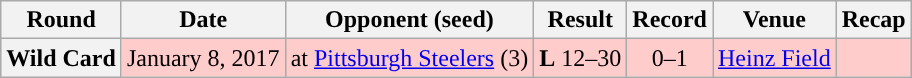<table class="wikitable" style="text-align:center">
<tr>
<th>Round</th>
<th>Date</th>
<th>Opponent (seed)</th>
<th>Result</th>
<th>Record</th>
<th>Venue</th>
<th>Recap</th>
</tr>
<tr style="background:#fcc">
<th>Wild Card</th>
<td>January 8, 2017</td>
<td>at <a href='#'>Pittsburgh Steelers</a> (3)</td>
<td><strong>L</strong> 12–30</td>
<td>0–1</td>
<td><a href='#'>Heinz Field</a></td>
<td></td>
</tr>
</table>
